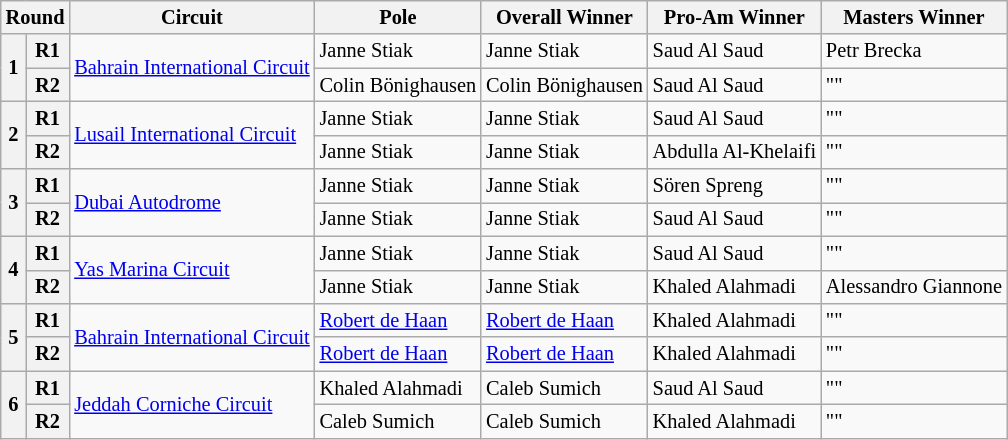<table class="wikitable" style="font-size:85%;">
<tr>
<th colspan="2">Round</th>
<th>Circuit</th>
<th>Pole</th>
<th>Overall Winner</th>
<th>Pro-Am Winner</th>
<th>Masters Winner</th>
</tr>
<tr>
<th rowspan="2">1</th>
<th>R1</th>
<td rowspan="2"> <a href='#'>Bahrain International Circuit</a></td>
<td> Janne Stiak</td>
<td> Janne Stiak</td>
<td> Saud Al Saud</td>
<td> Petr Brecka</td>
</tr>
<tr>
<th>R2</th>
<td> Colin Bönighausen</td>
<td> Colin Bönighausen</td>
<td> Saud Al Saud</td>
<td> ""</td>
</tr>
<tr>
<th rowspan="2">2</th>
<th>R1</th>
<td rowspan="2"> <a href='#'>Lusail International Circuit</a></td>
<td> Janne Stiak</td>
<td> Janne Stiak</td>
<td> Saud Al Saud</td>
<td> ""</td>
</tr>
<tr>
<th>R2</th>
<td> Janne Stiak</td>
<td> Janne Stiak</td>
<td> Abdulla Al-Khelaifi</td>
<td> ""</td>
</tr>
<tr>
<th rowspan="2">3</th>
<th>R1</th>
<td rowspan="2"> <a href='#'>Dubai Autodrome</a></td>
<td> Janne Stiak</td>
<td> Janne Stiak</td>
<td> Sören Spreng</td>
<td> ""</td>
</tr>
<tr>
<th>R2</th>
<td> Janne Stiak</td>
<td> Janne Stiak</td>
<td> Saud Al Saud</td>
<td> ""</td>
</tr>
<tr>
<th rowspan="2">4</th>
<th>R1</th>
<td rowspan="2"> <a href='#'>Yas Marina Circuit</a></td>
<td> Janne Stiak</td>
<td> Janne Stiak</td>
<td> Saud Al Saud</td>
<td> ""</td>
</tr>
<tr>
<th>R2</th>
<td> Janne Stiak</td>
<td> Janne Stiak</td>
<td> Khaled Alahmadi</td>
<td> Alessandro Giannone</td>
</tr>
<tr>
<th rowspan="2">5</th>
<th>R1</th>
<td rowspan="2"> <a href='#'>Bahrain International Circuit</a></td>
<td> <a href='#'>Robert de Haan</a></td>
<td> <a href='#'>Robert de Haan</a></td>
<td> Khaled Alahmadi</td>
<td> ""</td>
</tr>
<tr>
<th>R2</th>
<td> <a href='#'>Robert de Haan</a></td>
<td> <a href='#'>Robert de Haan</a></td>
<td> Khaled Alahmadi</td>
<td> ""</td>
</tr>
<tr>
<th rowspan="2">6</th>
<th>R1</th>
<td rowspan="2"> <a href='#'>Jeddah Corniche Circuit</a></td>
<td> Khaled Alahmadi</td>
<td> Caleb Sumich</td>
<td> Saud Al Saud</td>
<td> ""</td>
</tr>
<tr>
<th>R2</th>
<td> Caleb Sumich</td>
<td> Caleb Sumich</td>
<td> Khaled Alahmadi</td>
<td> ""</td>
</tr>
</table>
